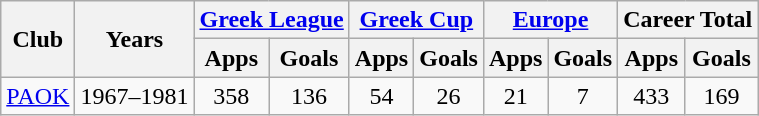<table class="wikitable" style="text-align:center">
<tr>
<th rowspan="2">Club</th>
<th rowspan="2">Years</th>
<th colspan="2"><a href='#'>Greek League</a></th>
<th colspan="2"><a href='#'>Greek Cup</a></th>
<th colspan="2"><a href='#'>Europe</a></th>
<th colspan="2">Career Total</th>
</tr>
<tr>
<th>Apps</th>
<th>Goals</th>
<th>Apps</th>
<th>Goals</th>
<th>Apps</th>
<th>Goals</th>
<th>Apps</th>
<th>Goals</th>
</tr>
<tr>
<td><a href='#'>PAOK</a></td>
<td>1967–1981</td>
<td>358</td>
<td>136</td>
<td>54</td>
<td>26</td>
<td>21</td>
<td>7</td>
<td>433</td>
<td>169</td>
</tr>
</table>
